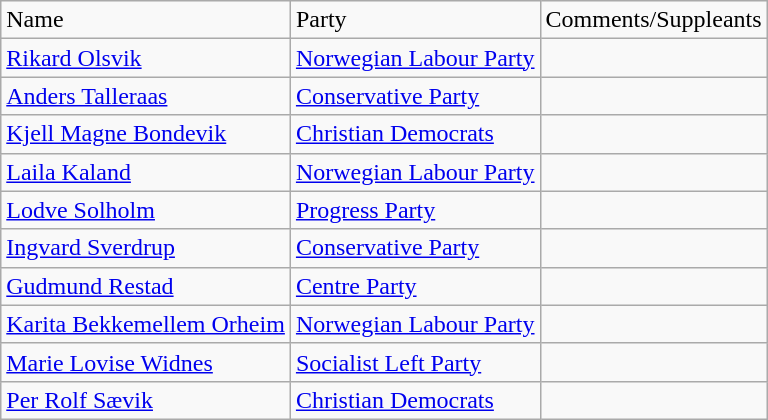<table class="wikitable">
<tr>
<td>Name</td>
<td>Party</td>
<td>Comments/Suppleants</td>
</tr>
<tr>
<td><a href='#'>Rikard Olsvik</a></td>
<td><a href='#'>Norwegian Labour Party</a></td>
<td></td>
</tr>
<tr>
<td><a href='#'>Anders Talleraas</a></td>
<td><a href='#'>Conservative Party</a></td>
<td></td>
</tr>
<tr>
<td><a href='#'>Kjell Magne Bondevik</a></td>
<td><a href='#'>Christian Democrats</a></td>
<td></td>
</tr>
<tr>
<td><a href='#'>Laila Kaland</a></td>
<td><a href='#'>Norwegian Labour Party</a></td>
<td></td>
</tr>
<tr>
<td><a href='#'>Lodve Solholm</a></td>
<td><a href='#'>Progress Party</a></td>
<td></td>
</tr>
<tr>
<td><a href='#'>Ingvard Sverdrup</a></td>
<td><a href='#'>Conservative Party</a></td>
<td></td>
</tr>
<tr>
<td><a href='#'>Gudmund Restad</a></td>
<td><a href='#'>Centre Party</a></td>
<td></td>
</tr>
<tr>
<td><a href='#'>Karita Bekkemellem Orheim</a></td>
<td><a href='#'>Norwegian Labour Party</a></td>
<td></td>
</tr>
<tr>
<td><a href='#'>Marie Lovise Widnes</a></td>
<td><a href='#'>Socialist Left Party</a></td>
<td></td>
</tr>
<tr>
<td><a href='#'>Per Rolf Sævik</a></td>
<td><a href='#'>Christian Democrats</a></td>
<td></td>
</tr>
</table>
